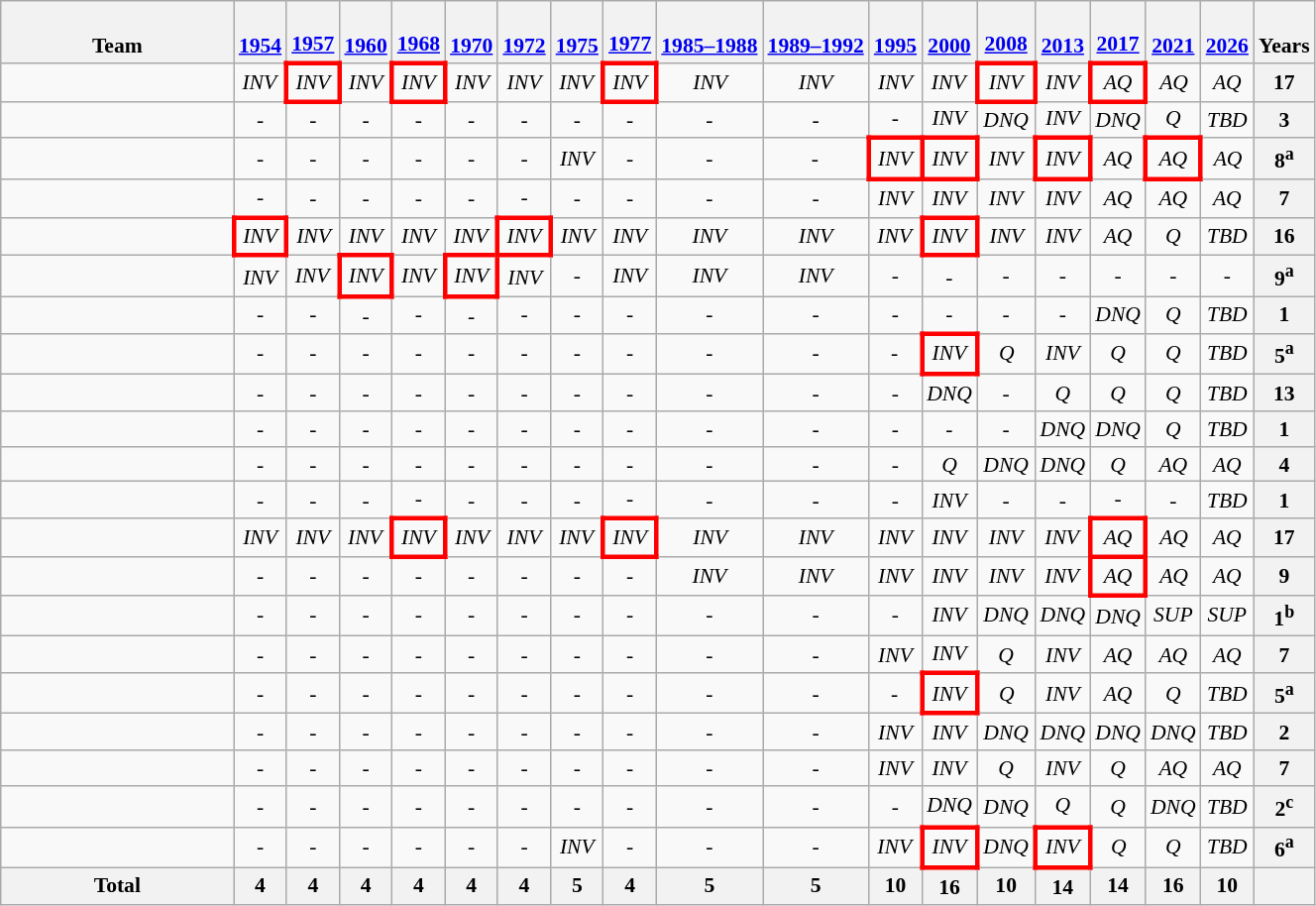<table class="wikitable" style="text-align:center; font-size:90%">
<tr valign="bottom">
<th width=150>Team</th>
<th><br><a href='#'>1954</a></th>
<th><br><a href='#'>1957</a></th>
<th><br><a href='#'>1960</a></th>
<th><br><a href='#'>1968</a></th>
<th><br><a href='#'>1970</a></th>
<th><br><a href='#'>1972</a></th>
<th><br><a href='#'>1975</a></th>
<th><br><a href='#'>1977</a></th>
<th><a href='#'>1985–1988</a></th>
<th><a href='#'>1989–1992</a></th>
<th><br><a href='#'>1995</a></th>
<th><br><a href='#'>2000</a></th>
<th><br><a href='#'>2008</a></th>
<th><br><a href='#'>2013</a></th>
<th><br><a href='#'>2017</a></th>
<th><br><a href='#'>2021</a></th>
<th><br><a href='#'>2026</a></th>
<th>Years</th>
</tr>
<tr>
<td align=left></td>
<td><em>INV</em></td>
<td style="border: 3px solid red"><em>INV</em></td>
<td><em>INV</em></td>
<td style="border: 3px solid red"><em>INV</em></td>
<td><em>INV</em></td>
<td><em>INV</em></td>
<td><em>INV</em></td>
<td style="border: 3px solid red"><em>INV</em></td>
<td><em>INV</em></td>
<td><em>INV</em></td>
<td><em>INV</em></td>
<td><em>INV</em></td>
<td style="border: 3px solid red"><em>INV</em></td>
<td><em>INV</em></td>
<td style="border: 3px solid red"><em>AQ</em></td>
<td><em>AQ</em></td>
<td><em>AQ</em></td>
<th>17</th>
</tr>
<tr>
<td align=left></td>
<td><em>-</em></td>
<td><em>-</em></td>
<td><em>-</em></td>
<td><em>-</em></td>
<td><em>-</em></td>
<td><em>-</em></td>
<td><em>-</em></td>
<td><em>-</em></td>
<td><em>-</em></td>
<td><em>-</em></td>
<td><em>-</em></td>
<td><em>INV</em></td>
<td><em>DNQ</em></td>
<td><em>INV</em></td>
<td><em>DNQ</em></td>
<td><em>Q</em></td>
<td><em>TBD</em></td>
<th>3</th>
</tr>
<tr>
<td align=left></td>
<td><em>-</em></td>
<td><em>-</em></td>
<td><em>-</em></td>
<td><em>-</em></td>
<td><em>-</em></td>
<td><em>-</em></td>
<td><em>INV</em></td>
<td><em>-</em></td>
<td><em>-</em></td>
<td><em>-</em></td>
<td style="border: 3px solid red"><em>INV</em></td>
<td style="border: 3px solid red"><em>INV</em></td>
<td><em>INV</em></td>
<td style="border: 3px solid red"><em>INV</em></td>
<td><em>AQ</em></td>
<td style="border: 3px solid red"><em>AQ</em></td>
<td><em>AQ</em></td>
<th>8<sup>a</sup></th>
</tr>
<tr>
<td align=left></td>
<td><em>-</em></td>
<td><em>-</em></td>
<td><em>-</em></td>
<td><em>-</em></td>
<td><em>-</em></td>
<td><em>-</em></td>
<td><em>-</em></td>
<td><em>-</em></td>
<td><em>-</em></td>
<td><em>-</em></td>
<td><em>INV</em></td>
<td><em>INV</em></td>
<td><em>INV</em></td>
<td><em>INV</em></td>
<td><em>AQ</em></td>
<td><em>AQ</em></td>
<td><em>AQ</em></td>
<th>7</th>
</tr>
<tr>
<td align=left></td>
<td style="border: 3px solid red"><em>INV</em></td>
<td><em>INV</em></td>
<td><em>INV</em></td>
<td><em>INV</em></td>
<td><em>INV</em></td>
<td style="border: 3px solid red"><em>INV</em></td>
<td><em>INV</em></td>
<td><em>INV</em></td>
<td><em>INV</em></td>
<td><em>INV</em></td>
<td><em>INV</em></td>
<td style="border: 3px solid red"><em>INV</em></td>
<td><em>INV</em></td>
<td><em>INV</em></td>
<td><em>AQ</em></td>
<td><em>Q</em></td>
<td><em>TBD</em></td>
<th>16</th>
</tr>
<tr>
<td align=left></td>
<td><em>INV</em></td>
<td><em>INV</em></td>
<td style="border: 3px solid red"><em>INV</em></td>
<td><em>INV</em></td>
<td style="border: 3px solid red"><em>INV</em></td>
<td><em>INV</em></td>
<td><em>-</em></td>
<td><em>INV</em></td>
<td><em>INV</em></td>
<td><em>INV</em></td>
<td><em>-</em></td>
<td><em>-</em></td>
<td><em>-</em></td>
<td><em>-</em></td>
<td><em>-</em></td>
<td><em>-</em></td>
<td><em>-</em></td>
<th>9<sup>a</sup></th>
</tr>
<tr>
<td align=left></td>
<td><em>-</em></td>
<td><em>-</em></td>
<td><em>-</em></td>
<td><em>-</em></td>
<td><em>-</em></td>
<td><em>-</em></td>
<td><em>-</em></td>
<td><em>-</em></td>
<td><em>-</em></td>
<td><em>-</em></td>
<td><em>-</em></td>
<td><em>-</em></td>
<td><em>-</em></td>
<td><em>-</em></td>
<td><em>DNQ</em></td>
<td><em>Q</em></td>
<td><em>TBD</em></td>
<th>1</th>
</tr>
<tr>
<td align=left></td>
<td><em>-</em></td>
<td><em>-</em></td>
<td><em>-</em></td>
<td><em>-</em></td>
<td><em>-</em></td>
<td><em>-</em></td>
<td><em>-</em></td>
<td><em>-</em></td>
<td><em>-</em></td>
<td><em>-</em></td>
<td><em>-</em></td>
<td style="border: 3px solid red"><em>INV</em></td>
<td><em>Q</em></td>
<td><em>INV</em></td>
<td><em>Q</em></td>
<td><em>Q</em></td>
<td><em>TBD</em></td>
<th>5<sup>a</sup></th>
</tr>
<tr>
<td align=left></td>
<td><em>-</em></td>
<td><em>-</em></td>
<td><em>-</em></td>
<td><em>-</em></td>
<td><em>-</em></td>
<td><em>-</em></td>
<td><em>-</em></td>
<td><em>-</em></td>
<td><em>-</em></td>
<td><em>-</em></td>
<td><em>-</em></td>
<td><em>DNQ</em></td>
<td><em>-</em></td>
<td><em>Q</em></td>
<td><em>Q</em></td>
<td><em>Q</em></td>
<td><em>TBD</em></td>
<th>13</th>
</tr>
<tr>
<td align=left></td>
<td><em>-</em></td>
<td><em>-</em></td>
<td><em>-</em></td>
<td><em>-</em></td>
<td><em>-</em></td>
<td><em>-</em></td>
<td><em>-</em></td>
<td><em>-</em></td>
<td><em>-</em></td>
<td><em>-</em></td>
<td><em>-</em></td>
<td><em>-</em></td>
<td><em>-</em></td>
<td><em>DNQ</em></td>
<td><em>DNQ</em></td>
<td><em>Q</em></td>
<td><em>TBD</em></td>
<th>1</th>
</tr>
<tr>
<td align=left></td>
<td><em>-</em></td>
<td><em>-</em></td>
<td><em>-</em></td>
<td><em>-</em></td>
<td><em>-</em></td>
<td><em>-</em></td>
<td><em>-</em></td>
<td><em>-</em></td>
<td><em>-</em></td>
<td><em>-</em></td>
<td><em>-</em></td>
<td><em>Q</em></td>
<td><em>DNQ</em></td>
<td><em>DNQ</em></td>
<td><em>Q</em></td>
<td><em>AQ</em></td>
<td><em>AQ</em></td>
<th>4</th>
</tr>
<tr>
<td align=left></td>
<td><em>-</em></td>
<td><em>-</em></td>
<td><em>-</em></td>
<td><em>-</em></td>
<td><em>-</em></td>
<td><em>-</em></td>
<td><em>-</em></td>
<td><em>-</em></td>
<td><em>-</em></td>
<td><em>-</em></td>
<td><em>-</em></td>
<td><em>INV</em></td>
<td><em>-</em></td>
<td><em>-</em></td>
<td><em>-</em></td>
<td><em>-</em></td>
<td><em>TBD</em></td>
<th>1</th>
</tr>
<tr>
<td align=left></td>
<td><em>INV</em></td>
<td><em>INV</em></td>
<td><em>INV</em></td>
<td style="border: 3px solid red"><em>INV</em></td>
<td><em>INV</em></td>
<td><em>INV</em></td>
<td><em>INV</em></td>
<td style="border: 3px solid red"><em>INV</em></td>
<td><em>INV</em></td>
<td><em>INV</em></td>
<td><em>INV</em></td>
<td><em>INV</em></td>
<td><em>INV</em></td>
<td><em>INV</em></td>
<td style="border: 3px solid red"><em>AQ</em></td>
<td><em>AQ</em></td>
<td><em>AQ</em></td>
<th>17</th>
</tr>
<tr>
<td align=left></td>
<td><em>-</em></td>
<td><em>-</em></td>
<td><em>-</em></td>
<td><em>-</em></td>
<td><em>-</em></td>
<td><em>-</em></td>
<td><em>-</em></td>
<td><em>-</em></td>
<td><em>INV</em></td>
<td><em>INV</em></td>
<td><em>INV</em></td>
<td><em>INV</em></td>
<td><em>INV</em></td>
<td><em>INV</em></td>
<td style="border: 3px solid red"><em>AQ</em></td>
<td><em>AQ</em></td>
<td><em>AQ</em></td>
<th>9</th>
</tr>
<tr>
<td align=left></td>
<td><em>-</em></td>
<td><em>-</em></td>
<td><em>-</em></td>
<td><em>-</em></td>
<td><em>-</em></td>
<td><em>-</em></td>
<td><em>-</em></td>
<td><em>-</em></td>
<td><em>-</em></td>
<td><em>-</em></td>
<td><em>-</em></td>
<td><em>INV</em></td>
<td><em>DNQ</em></td>
<td><em>DNQ</em></td>
<td><em>DNQ</em></td>
<td><em>SUP</em></td>
<td><em>SUP</em></td>
<th>1<sup>b</sup></th>
</tr>
<tr>
<td align=left></td>
<td><em>-</em></td>
<td><em>-</em></td>
<td><em>-</em></td>
<td><em>-</em></td>
<td><em>-</em></td>
<td><em>-</em></td>
<td><em>-</em></td>
<td><em>-</em></td>
<td><em>-</em></td>
<td><em>-</em></td>
<td><em>INV</em></td>
<td><em>INV</em></td>
<td><em>Q</em></td>
<td><em>INV</em></td>
<td><em>AQ</em></td>
<td><em>AQ</em></td>
<td><em>AQ</em></td>
<th>7</th>
</tr>
<tr>
<td align=left></td>
<td><em>-</em></td>
<td><em>-</em></td>
<td><em>-</em></td>
<td><em>-</em></td>
<td><em>-</em></td>
<td><em>-</em></td>
<td><em>-</em></td>
<td><em>-</em></td>
<td><em>-</em></td>
<td><em>-</em></td>
<td><em>-</em></td>
<td style="border: 3px solid red"><em>INV</em></td>
<td><em>Q</em></td>
<td><em>INV</em></td>
<td><em>AQ</em></td>
<td><em>Q</em></td>
<td><em>TBD</em></td>
<th>5<sup>a</sup></th>
</tr>
<tr>
<td align=left></td>
<td><em>-</em></td>
<td><em>-</em></td>
<td><em>-</em></td>
<td><em>-</em></td>
<td><em>-</em></td>
<td><em>-</em></td>
<td><em>-</em></td>
<td><em>-</em></td>
<td><em>-</em></td>
<td><em>-</em></td>
<td><em>INV</em></td>
<td><em>INV</em></td>
<td><em>DNQ</em></td>
<td><em>DNQ</em></td>
<td><em>DNQ</em></td>
<td><em>DNQ</em></td>
<td><em>TBD</em></td>
<th>2</th>
</tr>
<tr>
<td align=left></td>
<td><em>-</em></td>
<td><em>-</em></td>
<td><em>-</em></td>
<td><em>-</em></td>
<td><em>-</em></td>
<td><em>-</em></td>
<td><em>-</em></td>
<td><em>-</em></td>
<td><em>-</em></td>
<td><em>-</em></td>
<td><em>INV</em></td>
<td><em>INV</em></td>
<td><em>Q</em></td>
<td><em>INV</em></td>
<td><em>Q</em></td>
<td><em>AQ</em></td>
<td><em>AQ</em></td>
<th>7</th>
</tr>
<tr>
<td align=left></td>
<td><em>-</em></td>
<td><em>-</em></td>
<td><em>-</em></td>
<td><em>-</em></td>
<td><em>-</em></td>
<td><em>-</em></td>
<td><em>-</em></td>
<td><em>-</em></td>
<td><em>-</em></td>
<td><em>-</em></td>
<td><em>-</em></td>
<td><em>DNQ</em></td>
<td><em>DNQ</em></td>
<td><em>Q</em></td>
<td><em>Q</em></td>
<td><em>DNQ</em></td>
<td><em>TBD</em></td>
<th>2<sup>c</sup></th>
</tr>
<tr>
<td align=left></td>
<td><em>-</em></td>
<td><em>-</em></td>
<td><em>-</em></td>
<td><em>-</em></td>
<td><em>-</em></td>
<td><em>-</em></td>
<td><em>INV</em></td>
<td><em>-</em></td>
<td><em>-</em></td>
<td><em>-</em></td>
<td><em>INV</em></td>
<td style="border: 3px solid red"><em>INV</em></td>
<td><em>DNQ</em></td>
<td style="border: 3px solid red"><em>INV</em></td>
<td><em>Q</em></td>
<td><em>Q</em></td>
<td><em>TBD</em></td>
<th>6<sup>a</sup></th>
</tr>
<tr>
<th>Total</th>
<th>4</th>
<th>4</th>
<th>4</th>
<th>4</th>
<th>4</th>
<th>4</th>
<th>5</th>
<th>4</th>
<th>5</th>
<th>5</th>
<th>10</th>
<th>16</th>
<th>10</th>
<th>14</th>
<th>14</th>
<th>16</th>
<th>10</th>
<th></th>
</tr>
</table>
